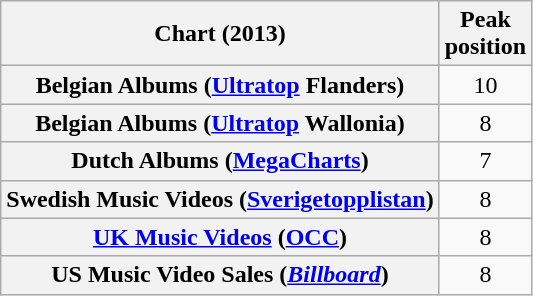<table class="wikitable sortable plainrowheaders" style="text-align:center">
<tr>
<th scope="col">Chart (2013)</th>
<th scope="col">Peak<br>position</th>
</tr>
<tr>
<th scope="row">Belgian Albums (<a href='#'>Ultratop</a> Flanders)</th>
<td>10</td>
</tr>
<tr>
<th scope="row">Belgian Albums (<a href='#'>Ultratop</a> Wallonia)</th>
<td>8</td>
</tr>
<tr>
<th scope="row">Dutch Albums (<a href='#'>MegaCharts</a>)</th>
<td>7</td>
</tr>
<tr>
<th scope="row">Swedish Music Videos (<a href='#'>Sverigetopplistan</a>)</th>
<td>8</td>
</tr>
<tr>
<th scope="row"><a href='#'>UK Music Videos</a> (<a href='#'>OCC</a>)</th>
<td>8</td>
</tr>
<tr>
<th scope="row">US Music Video Sales (<em><a href='#'>Billboard</a></em>)</th>
<td>8</td>
</tr>
</table>
